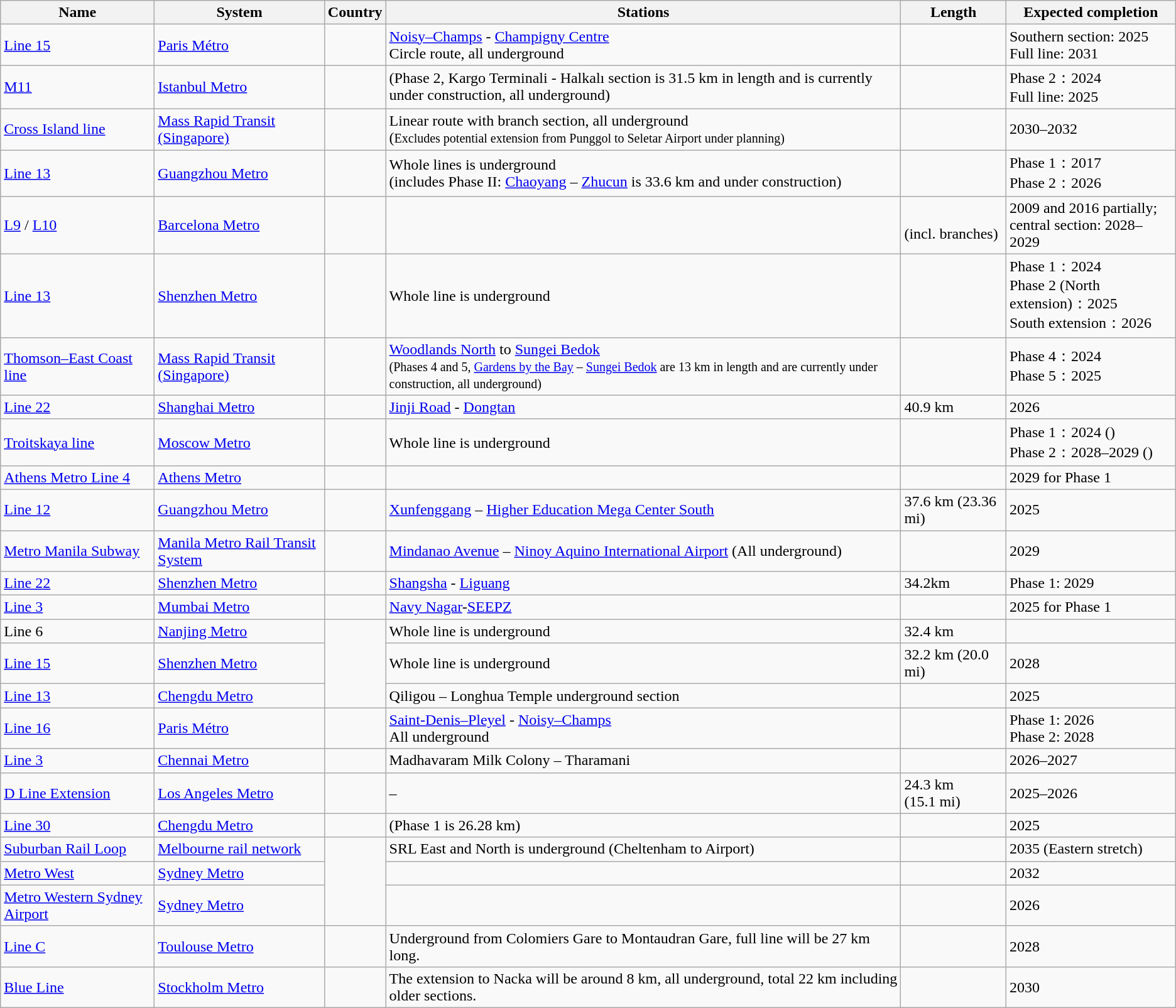<table class="wikitable sortable">
<tr>
<th>Name</th>
<th>System</th>
<th>Country</th>
<th>Stations</th>
<th>Length</th>
<th>Expected completion</th>
</tr>
<tr>
<td><a href='#'>Line 15</a></td>
<td><a href='#'>Paris Métro</a></td>
<td></td>
<td><a href='#'>Noisy–Champs</a> - <a href='#'>Champigny Centre</a><br>Circle route, all underground</td>
<td></td>
<td>Southern section: 2025<br>Full line: 2031</td>
</tr>
<tr>
<td><a href='#'>M11</a></td>
<td><a href='#'>Istanbul Metro</a></td>
<td></td>
<td>(Phase 2, Kargo Terminali - Halkalı section is 31.5 km in length and is currently under construction, all underground)</td>
<td></td>
<td>Phase 2：2024 <br>Full line: 2025</td>
</tr>
<tr>
<td><a href='#'>Cross Island line</a></td>
<td><a href='#'>Mass Rapid Transit (Singapore)</a></td>
<td></td>
<td>Linear route with branch section, all underground<br>(<small>Excludes potential extension from Punggol to Seletar Airport under planning)</small></td>
<td><br></td>
<td>2030–2032</td>
</tr>
<tr>
<td><a href='#'>Line 13</a></td>
<td><a href='#'>Guangzhou Metro</a></td>
<td></td>
<td>Whole lines is underground<br>(includes Phase II: <a href='#'>Chaoyang</a> – <a href='#'>Zhucun</a> is 33.6 km and under construction)</td>
<td></td>
<td>Phase 1：2017<br>Phase 2：2026</td>
</tr>
<tr>
<td><a href='#'>L9</a> / <a href='#'>L10</a></td>
<td><a href='#'>Barcelona Metro</a></td>
<td></td>
<td></td>
<td><br>(incl. branches)</td>
<td>2009 and 2016 partially;<br>central section: 2028–2029</td>
</tr>
<tr>
<td><a href='#'>Line 13</a></td>
<td><a href='#'>Shenzhen Metro</a></td>
<td></td>
<td>Whole line is underground</td>
<td></td>
<td>Phase 1：2024<br>Phase 2 (North extension)：2025<br>South extension：2026</td>
</tr>
<tr>
<td><a href='#'>Thomson–East Coast line</a></td>
<td><a href='#'>Mass Rapid Transit (Singapore)</a></td>
<td></td>
<td><a href='#'>Woodlands North</a> to <a href='#'>Sungei Bedok</a><br><small>(Phases 4 and 5, <a href='#'>Gardens by the Bay</a> – <a href='#'>Sungei Bedok</a> are 13 km in length and are currently under construction, all underground)</small></td>
<td></td>
<td>Phase 4：2024<br>Phase 5：2025</td>
</tr>
<tr>
<td><a href='#'>Line 22</a></td>
<td><a href='#'>Shanghai Metro</a></td>
<td></td>
<td><a href='#'>Jinji Road</a> - <a href='#'>Dongtan</a></td>
<td>40.9 km</td>
<td>2026</td>
</tr>
<tr>
<td><a href='#'>Troitskaya line</a></td>
<td><a href='#'>Moscow Metro</a></td>
<td></td>
<td>Whole line is underground</td>
<td></td>
<td>Phase 1：2024 ()<br>Phase 2：2028–2029 ()</td>
</tr>
<tr>
<td><a href='#'>Athens Metro Line 4</a></td>
<td><a href='#'>Athens Metro</a></td>
<td></td>
<td></td>
<td></td>
<td>2029 for Phase 1</td>
</tr>
<tr>
<td><a href='#'>Line 12</a></td>
<td><a href='#'>Guangzhou Metro</a></td>
<td></td>
<td><a href='#'>Xunfenggang</a> – <a href='#'>Higher Education Mega Center South</a></td>
<td>37.6 km (23.36 mi)</td>
<td>2025</td>
</tr>
<tr>
<td><a href='#'>Metro Manila Subway</a></td>
<td><a href='#'>Manila Metro Rail Transit System </a></td>
<td></td>
<td><a href='#'>Mindanao Avenue</a> – <a href='#'>Ninoy Aquino International Airport</a>  (All underground)</td>
<td></td>
<td>2029</td>
</tr>
<tr>
<td><a href='#'>Line 22</a></td>
<td><a href='#'>Shenzhen Metro</a></td>
<td></td>
<td><a href='#'>Shangsha</a> - <a href='#'>Liguang</a></td>
<td>34.2km</td>
<td>Phase 1: 2029</td>
</tr>
<tr>
<td><a href='#'>Line 3</a></td>
<td><a href='#'>Mumbai Metro</a></td>
<td></td>
<td><a href='#'>Navy Nagar</a>-<a href='#'>SEEPZ</a></td>
<td></td>
<td>2025 for Phase 1</td>
</tr>
<tr>
<td>Line 6</td>
<td><a href='#'>Nanjing Metro</a></td>
<td rowspan="3"></td>
<td>Whole line is underground</td>
<td>32.4 km</td>
<td></td>
</tr>
<tr>
<td><a href='#'>Line 15</a></td>
<td><a href='#'>Shenzhen Metro</a></td>
<td>Whole line is underground</td>
<td>32.2 km (20.0 mi)</td>
<td>2028</td>
</tr>
<tr>
<td><a href='#'>Line 13</a></td>
<td><a href='#'>Chengdu Metro</a></td>
<td>Qiligou – Longhua Temple underground section</td>
<td></td>
<td>2025</td>
</tr>
<tr>
<td><a href='#'>Line 16</a></td>
<td><a href='#'>Paris Métro</a></td>
<td></td>
<td><a href='#'>Saint-Denis–Pleyel</a> - <a href='#'>Noisy–Champs</a><br>All underground</td>
<td></td>
<td>Phase 1: 2026<br>Phase 2: 2028</td>
</tr>
<tr>
<td><a href='#'>Line 3</a></td>
<td><a href='#'>Chennai Metro</a></td>
<td></td>
<td>Madhavaram Milk Colony – Tharamani</td>
<td></td>
<td>2026–2027</td>
</tr>
<tr>
<td><a href='#'>D Line Extension</a></td>
<td><a href='#'>Los Angeles Metro</a></td>
<td></td>
<td> – </td>
<td>24.3 km (15.1 mi)</td>
<td>2025–2026</td>
</tr>
<tr>
<td><a href='#'>Line 30</a></td>
<td><a href='#'>Chengdu Metro</a></td>
<td></td>
<td>(Phase 1 is 26.28 km)</td>
<td></td>
<td>2025</td>
</tr>
<tr>
<td><a href='#'>Suburban Rail Loop</a></td>
<td><a href='#'>Melbourne rail network</a></td>
<td rowspan="3"></td>
<td>SRL East and North is underground (Cheltenham to Airport)</td>
<td></td>
<td>2035 (Eastern stretch)</td>
</tr>
<tr>
<td><a href='#'>Metro West</a></td>
<td><a href='#'>Sydney Metro</a></td>
<td></td>
<td></td>
<td>2032</td>
</tr>
<tr>
<td><a href='#'>Metro Western Sydney Airport</a></td>
<td><a href='#'>Sydney Metro</a></td>
<td></td>
<td></td>
<td>2026</td>
</tr>
<tr>
<td><a href='#'>Line C</a></td>
<td><a href='#'>Toulouse Metro</a></td>
<td></td>
<td>Underground from Colomiers Gare to Montaudran Gare, full line will be 27 km long.</td>
<td></td>
<td>2028</td>
</tr>
<tr>
<td><a href='#'>Blue Line</a></td>
<td><a href='#'>Stockholm Metro</a></td>
<td></td>
<td>The extension to Nacka will be around 8 km, all underground, total 22 km including older sections.</td>
<td></td>
<td>2030</td>
</tr>
</table>
